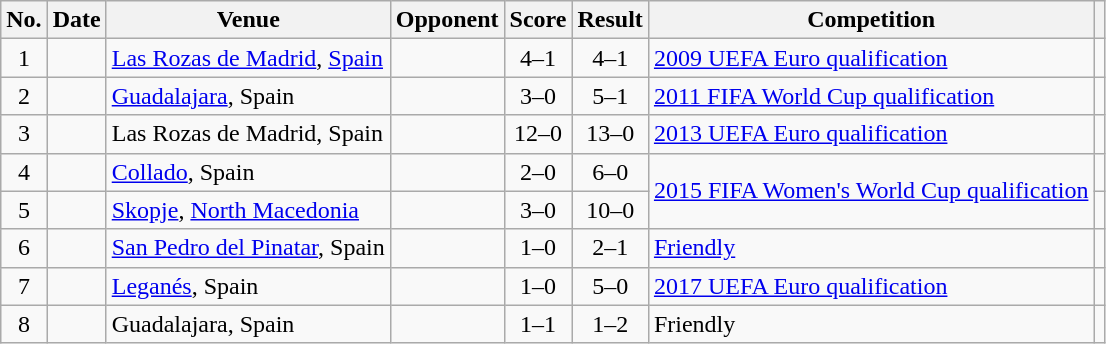<table class="wikitable">
<tr>
<th scope="col">No.</th>
<th scope="col">Date</th>
<th scope="col">Venue</th>
<th scope="col">Opponent</th>
<th scope="col">Score</th>
<th scope="col">Result</th>
<th scope="col">Competition</th>
<th scope="col" class="unsortable"></th>
</tr>
<tr>
<td align=center>1</td>
<td></td>
<td><a href='#'>Las Rozas de Madrid</a>, <a href='#'>Spain</a></td>
<td></td>
<td align=center>4–1</td>
<td align=center>4–1</td>
<td><a href='#'>2009 UEFA Euro qualification</a></td>
<td></td>
</tr>
<tr>
<td align=center>2</td>
<td></td>
<td><a href='#'>Guadalajara</a>, Spain</td>
<td></td>
<td align=center>3–0</td>
<td align=center>5–1</td>
<td><a href='#'>2011 FIFA World Cup qualification</a></td>
<td></td>
</tr>
<tr>
<td align=center>3</td>
<td></td>
<td>Las Rozas de Madrid, Spain</td>
<td></td>
<td align=center>12–0</td>
<td align=center>13–0</td>
<td><a href='#'>2013 UEFA Euro qualification</a></td>
<td></td>
</tr>
<tr>
<td align=center>4</td>
<td></td>
<td><a href='#'>Collado</a>, Spain</td>
<td></td>
<td align=center>2–0</td>
<td align=center>6–0</td>
<td rowspan=2><a href='#'>2015 FIFA Women's World Cup qualification</a></td>
<td></td>
</tr>
<tr>
<td align=center>5</td>
<td></td>
<td><a href='#'>Skopje</a>, <a href='#'>North Macedonia</a></td>
<td></td>
<td align=center>3–0</td>
<td align=center>10–0</td>
</tr>
<tr>
<td align=center>6</td>
<td></td>
<td><a href='#'>San Pedro del Pinatar</a>, Spain</td>
<td></td>
<td align=center>1–0</td>
<td align=center>2–1</td>
<td><a href='#'>Friendly</a></td>
<td></td>
</tr>
<tr>
<td align=center>7</td>
<td></td>
<td><a href='#'>Leganés</a>, Spain</td>
<td></td>
<td align=center>1–0</td>
<td align=center>5–0</td>
<td><a href='#'>2017 UEFA Euro qualification</a></td>
<td></td>
</tr>
<tr>
<td align=center>8</td>
<td></td>
<td>Guadalajara, Spain</td>
<td></td>
<td align=center>1–1</td>
<td align=center>1–2</td>
<td>Friendly</td>
<td></td>
</tr>
</table>
